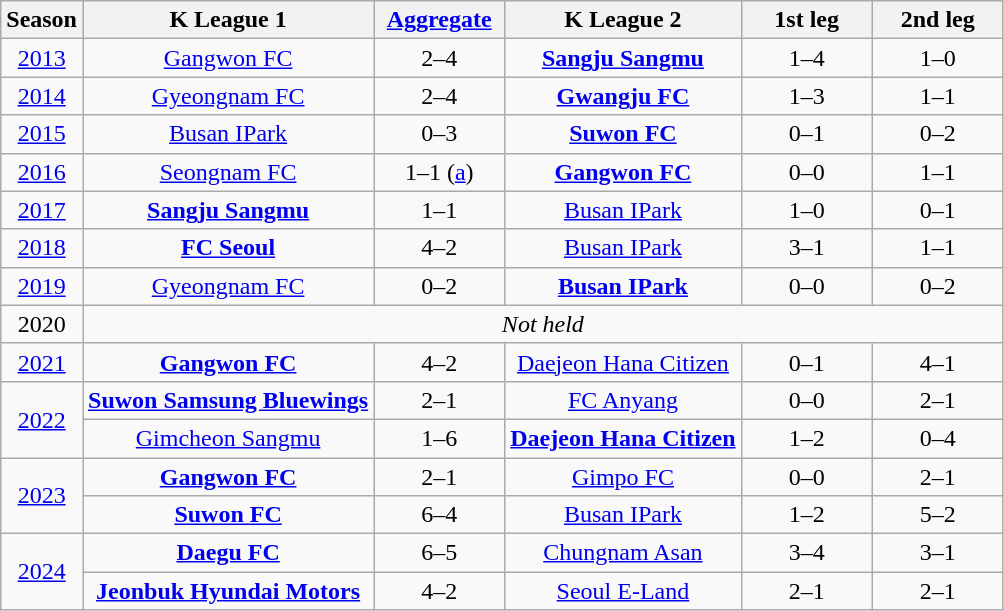<table class="wikitable" style="text-align:center;">
<tr>
<th>Season</th>
<th>K League 1</th>
<th width="80"><a href='#'>Aggregate</a></th>
<th>K League 2</th>
<th width="80">1st leg</th>
<th width="80">2nd leg</th>
</tr>
<tr>
<td><a href='#'>2013</a></td>
<td><a href='#'>Gangwon FC</a></td>
<td>2–4</td>
<td><strong><a href='#'>Sangju Sangmu</a></strong></td>
<td>1–4</td>
<td>1–0</td>
</tr>
<tr>
<td><a href='#'>2014</a></td>
<td><a href='#'>Gyeongnam FC</a></td>
<td>2–4</td>
<td><strong><a href='#'>Gwangju FC</a> </strong></td>
<td>1–3</td>
<td>1–1</td>
</tr>
<tr>
<td><a href='#'>2015</a></td>
<td><a href='#'>Busan IPark</a></td>
<td>0–3</td>
<td><strong><a href='#'>Suwon FC</a> </strong></td>
<td>0–1</td>
<td>0–2</td>
</tr>
<tr>
<td><a href='#'>2016</a></td>
<td><a href='#'>Seongnam FC</a></td>
<td>1–1 (<a href='#'>a</a>)</td>
<td><strong><a href='#'>Gangwon FC</a> </strong></td>
<td>0–0</td>
<td>1–1</td>
</tr>
<tr>
<td><a href='#'>2017</a></td>
<td><strong><a href='#'>Sangju Sangmu</a></strong></td>
<td>1–1 </td>
<td><a href='#'>Busan IPark</a></td>
<td>1–0</td>
<td>0–1 </td>
</tr>
<tr>
<td><a href='#'>2018</a></td>
<td><strong><a href='#'>FC Seoul</a> </strong></td>
<td>4–2</td>
<td><a href='#'>Busan IPark</a></td>
<td>3–1</td>
<td>1–1</td>
</tr>
<tr>
<td><a href='#'>2019</a></td>
<td><a href='#'>Gyeongnam FC</a></td>
<td>0–2</td>
<td><strong><a href='#'>Busan IPark</a></strong></td>
<td>0–0</td>
<td>0–2</td>
</tr>
<tr>
<td>2020</td>
<td colspan="5"><em>Not held</em></td>
</tr>
<tr>
<td><a href='#'>2021</a></td>
<td><strong><a href='#'>Gangwon FC</a> </strong></td>
<td>4–2</td>
<td><a href='#'>Daejeon Hana Citizen</a></td>
<td>0–1</td>
<td>4–1</td>
</tr>
<tr>
<td rowspan="2"><a href='#'>2022</a></td>
<td><strong><a href='#'>Suwon Samsung Bluewings</a></strong></td>
<td>2–1</td>
<td><a href='#'>FC Anyang</a></td>
<td>0–0</td>
<td>2–1 </td>
</tr>
<tr>
<td><a href='#'>Gimcheon Sangmu</a></td>
<td>1–6</td>
<td><strong><a href='#'>Daejeon Hana Citizen</a></strong></td>
<td>1–2</td>
<td>0–4</td>
</tr>
<tr>
<td rowspan="2"><a href='#'>2023</a></td>
<td><strong><a href='#'>Gangwon FC</a></strong></td>
<td>2–1</td>
<td><a href='#'>Gimpo FC</a></td>
<td>0–0</td>
<td>2–1</td>
</tr>
<tr>
<td><strong><a href='#'>Suwon FC</a></strong></td>
<td>6–4</td>
<td><a href='#'>Busan IPark</a></td>
<td>1–2</td>
<td>5–2 </td>
</tr>
<tr>
<td rowspan="2"><a href='#'>2024</a></td>
<td><strong><a href='#'>Daegu FC</a></strong></td>
<td>6–5</td>
<td><a href='#'>Chungnam Asan</a></td>
<td>3–4</td>
<td>3–1 </td>
</tr>
<tr>
<td><strong><a href='#'>Jeonbuk Hyundai Motors</a></strong></td>
<td>4–2</td>
<td><a href='#'>Seoul E-Land</a></td>
<td>2–1</td>
<td>2–1</td>
</tr>
</table>
